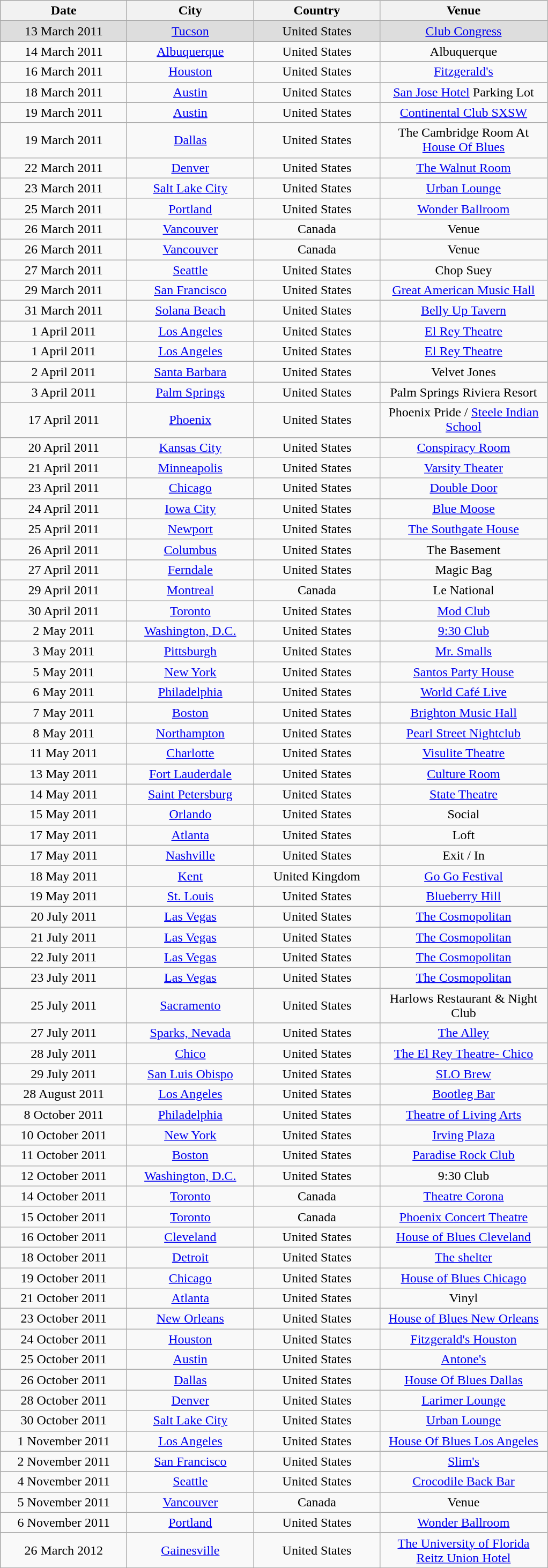<table class="wikitable" style="text-align:center">
<tr>
<th style="width:150px;">Date</th>
<th style="width:150px;">City</th>
<th style="width:150px;">Country</th>
<th style="width:200px;">Venue</th>
</tr>
<tr>
</tr>
<tr style="background:#ddd;">
<td>13 March 2011</td>
<td><a href='#'>Tucson</a></td>
<td>United States</td>
<td><a href='#'>Club Congress</a></td>
</tr>
<tr>
<td>14 March 2011</td>
<td><a href='#'>Albuquerque</a></td>
<td>United States</td>
<td>Albuquerque</td>
</tr>
<tr>
<td>16 March 2011</td>
<td><a href='#'>Houston</a></td>
<td>United States</td>
<td><a href='#'>Fitzgerald's</a></td>
</tr>
<tr>
<td>18 March 2011</td>
<td><a href='#'>Austin</a></td>
<td>United States</td>
<td><a href='#'>San Jose Hotel</a> Parking Lot</td>
</tr>
<tr>
<td>19 March 2011</td>
<td><a href='#'>Austin</a></td>
<td>United States</td>
<td><a href='#'>Continental Club SXSW</a></td>
</tr>
<tr>
<td>19 March 2011</td>
<td><a href='#'>Dallas</a></td>
<td>United States</td>
<td>The Cambridge Room At <a href='#'>House Of Blues</a></td>
</tr>
<tr>
<td>22 March 2011</td>
<td><a href='#'>Denver</a></td>
<td>United States</td>
<td><a href='#'>The Walnut Room</a></td>
</tr>
<tr>
<td>23 March 2011</td>
<td><a href='#'>Salt Lake City</a></td>
<td>United States</td>
<td><a href='#'>Urban Lounge</a></td>
</tr>
<tr>
<td>25 March 2011</td>
<td><a href='#'>Portland</a></td>
<td>United States</td>
<td><a href='#'>Wonder Ballroom</a></td>
</tr>
<tr>
<td>26 March 2011</td>
<td><a href='#'>Vancouver</a></td>
<td>Canada</td>
<td>Venue</td>
</tr>
<tr>
<td>26 March 2011</td>
<td><a href='#'>Vancouver</a></td>
<td>Canada</td>
<td>Venue</td>
</tr>
<tr>
<td>27 March 2011</td>
<td><a href='#'>Seattle</a></td>
<td>United States</td>
<td>Chop Suey</td>
</tr>
<tr>
<td>29 March 2011</td>
<td><a href='#'>San Francisco</a></td>
<td>United States</td>
<td><a href='#'>Great American Music Hall</a></td>
</tr>
<tr>
<td>31 March 2011</td>
<td><a href='#'>Solana Beach</a></td>
<td>United States</td>
<td><a href='#'>Belly Up Tavern</a></td>
</tr>
<tr>
<td>1 April 2011</td>
<td><a href='#'>Los Angeles</a></td>
<td>United States</td>
<td><a href='#'>El Rey Theatre</a></td>
</tr>
<tr>
<td>1 April 2011</td>
<td><a href='#'>Los Angeles</a></td>
<td>United States</td>
<td><a href='#'>El Rey Theatre</a></td>
</tr>
<tr>
<td>2 April 2011</td>
<td><a href='#'>Santa Barbara</a></td>
<td>United States</td>
<td>Velvet Jones</td>
</tr>
<tr>
<td>3 April 2011</td>
<td><a href='#'>Palm Springs</a></td>
<td>United States</td>
<td>Palm Springs Riviera Resort</td>
</tr>
<tr>
<td>17 April 2011</td>
<td><a href='#'>Phoenix</a></td>
<td>United States</td>
<td>Phoenix Pride / <a href='#'>Steele Indian School</a></td>
</tr>
<tr>
<td>20 April 2011</td>
<td><a href='#'>Kansas City</a></td>
<td>United States</td>
<td><a href='#'>Conspiracy Room</a></td>
</tr>
<tr>
<td>21 April 2011</td>
<td><a href='#'>Minneapolis</a></td>
<td>United States</td>
<td><a href='#'>Varsity Theater</a></td>
</tr>
<tr>
<td>23 April 2011</td>
<td><a href='#'>Chicago</a></td>
<td>United States</td>
<td><a href='#'>Double Door</a></td>
</tr>
<tr>
<td>24 April 2011</td>
<td><a href='#'>Iowa City</a></td>
<td>United States</td>
<td><a href='#'>Blue Moose</a></td>
</tr>
<tr>
<td>25 April 2011</td>
<td><a href='#'>Newport</a></td>
<td>United States</td>
<td><a href='#'>The Southgate House</a></td>
</tr>
<tr>
<td>26 April 2011</td>
<td><a href='#'>Columbus</a></td>
<td>United States</td>
<td>The Basement</td>
</tr>
<tr>
<td>27 April 2011</td>
<td><a href='#'>Ferndale</a></td>
<td>United States</td>
<td>Magic Bag</td>
</tr>
<tr>
<td>29 April 2011</td>
<td><a href='#'>Montreal</a></td>
<td>Canada</td>
<td>Le National</td>
</tr>
<tr>
<td>30 April 2011</td>
<td><a href='#'>Toronto</a></td>
<td>United States</td>
<td><a href='#'>Mod Club</a></td>
</tr>
<tr>
<td>2 May 2011</td>
<td><a href='#'>Washington, D.C.</a></td>
<td>United States</td>
<td><a href='#'>9:30 Club</a></td>
</tr>
<tr>
<td>3 May 2011</td>
<td><a href='#'>Pittsburgh</a></td>
<td>United States</td>
<td><a href='#'>Mr. Smalls</a></td>
</tr>
<tr>
<td>5 May 2011</td>
<td><a href='#'>New York</a></td>
<td>United States</td>
<td><a href='#'>Santos Party House</a></td>
</tr>
<tr>
<td>6 May 2011</td>
<td><a href='#'>Philadelphia</a></td>
<td>United States</td>
<td><a href='#'>World Café Live</a></td>
</tr>
<tr>
<td>7 May 2011</td>
<td><a href='#'>Boston</a></td>
<td>United States</td>
<td><a href='#'>Brighton Music Hall</a></td>
</tr>
<tr>
<td>8 May 2011</td>
<td><a href='#'>Northampton</a></td>
<td>United States</td>
<td><a href='#'>Pearl Street Nightclub</a></td>
</tr>
<tr>
<td>11 May 2011</td>
<td><a href='#'>Charlotte</a></td>
<td>United States</td>
<td><a href='#'>Visulite Theatre</a></td>
</tr>
<tr>
<td>13 May 2011</td>
<td><a href='#'>Fort Lauderdale</a></td>
<td>United States</td>
<td><a href='#'>Culture Room</a></td>
</tr>
<tr>
<td>14 May 2011</td>
<td><a href='#'>Saint Petersburg</a></td>
<td>United States</td>
<td><a href='#'>State Theatre</a></td>
</tr>
<tr>
<td>15 May 2011</td>
<td><a href='#'>Orlando</a></td>
<td>United States</td>
<td>Social</td>
</tr>
<tr>
<td>17 May 2011</td>
<td><a href='#'>Atlanta</a></td>
<td>United States</td>
<td>Loft</td>
</tr>
<tr>
<td>17 May 2011</td>
<td><a href='#'>Nashville</a></td>
<td>United States</td>
<td>Exit / In</td>
</tr>
<tr>
<td>18 May 2011</td>
<td><a href='#'>Kent</a></td>
<td>United Kingdom</td>
<td><a href='#'>Go Go Festival</a></td>
</tr>
<tr>
<td>19 May 2011</td>
<td><a href='#'>St. Louis</a></td>
<td>United States</td>
<td><a href='#'>Blueberry Hill</a></td>
</tr>
<tr>
<td>20 July 2011</td>
<td><a href='#'>Las Vegas</a></td>
<td>United States</td>
<td><a href='#'>The Cosmopolitan</a></td>
</tr>
<tr>
<td>21 July 2011</td>
<td><a href='#'>Las Vegas</a></td>
<td>United States</td>
<td><a href='#'>The Cosmopolitan</a></td>
</tr>
<tr>
<td>22 July 2011</td>
<td><a href='#'>Las Vegas</a></td>
<td>United States</td>
<td><a href='#'>The Cosmopolitan</a></td>
</tr>
<tr>
<td>23 July 2011</td>
<td><a href='#'>Las Vegas</a></td>
<td>United States</td>
<td><a href='#'>The Cosmopolitan</a></td>
</tr>
<tr>
<td>25 July 2011</td>
<td><a href='#'>Sacramento</a></td>
<td>United States</td>
<td>Harlows Restaurant & Night Club</td>
</tr>
<tr>
<td>27 July 2011</td>
<td><a href='#'>Sparks, Nevada</a></td>
<td>United States</td>
<td><a href='#'>The Alley</a></td>
</tr>
<tr>
<td>28 July 2011</td>
<td><a href='#'>Chico</a></td>
<td>United States</td>
<td><a href='#'>The El Rey Theatre- Chico</a></td>
</tr>
<tr>
<td>29 July 2011</td>
<td><a href='#'>San Luis Obispo</a></td>
<td>United States</td>
<td><a href='#'>SLO Brew</a></td>
</tr>
<tr>
<td>28 August 2011</td>
<td><a href='#'>Los Angeles</a></td>
<td>United States</td>
<td><a href='#'>Bootleg Bar</a></td>
</tr>
<tr>
<td>8 October 2011</td>
<td><a href='#'>Philadelphia</a></td>
<td>United States</td>
<td><a href='#'>Theatre of Living Arts</a></td>
</tr>
<tr>
<td>10 October 2011</td>
<td><a href='#'>New York</a></td>
<td>United States</td>
<td><a href='#'>Irving Plaza</a></td>
</tr>
<tr>
<td>11 October 2011</td>
<td><a href='#'>Boston</a></td>
<td>United States</td>
<td><a href='#'>Paradise Rock Club</a></td>
</tr>
<tr>
<td>12 October 2011</td>
<td><a href='#'>Washington, D.C.</a></td>
<td>United States</td>
<td>9:30 Club</td>
</tr>
<tr>
<td>14 October 2011</td>
<td><a href='#'>Toronto</a></td>
<td>Canada</td>
<td><a href='#'>Theatre Corona</a></td>
</tr>
<tr>
<td>15 October 2011</td>
<td><a href='#'>Toronto</a></td>
<td>Canada</td>
<td><a href='#'>Phoenix Concert Theatre</a></td>
</tr>
<tr>
<td>16 October 2011</td>
<td><a href='#'>Cleveland</a></td>
<td>United States</td>
<td><a href='#'>House of Blues Cleveland</a></td>
</tr>
<tr>
<td>18 October 2011</td>
<td><a href='#'>Detroit</a></td>
<td>United States</td>
<td><a href='#'>The shelter</a></td>
</tr>
<tr>
<td>19 October 2011</td>
<td><a href='#'>Chicago</a></td>
<td>United States</td>
<td><a href='#'>House of Blues Chicago</a></td>
</tr>
<tr>
<td>21 October 2011</td>
<td><a href='#'>Atlanta</a></td>
<td>United States</td>
<td>Vinyl</td>
</tr>
<tr>
<td>23 October 2011</td>
<td><a href='#'>New Orleans</a></td>
<td>United States</td>
<td><a href='#'>House of Blues New Orleans</a></td>
</tr>
<tr>
<td>24 October 2011</td>
<td><a href='#'>Houston</a></td>
<td>United States</td>
<td><a href='#'>Fitzgerald's Houston</a></td>
</tr>
<tr>
<td>25 October 2011</td>
<td><a href='#'>Austin</a></td>
<td>United States</td>
<td><a href='#'>Antone's</a></td>
</tr>
<tr>
<td>26 October 2011</td>
<td><a href='#'>Dallas</a></td>
<td>United States</td>
<td><a href='#'>House Of Blues Dallas</a></td>
</tr>
<tr>
<td>28 October 2011</td>
<td><a href='#'>Denver</a></td>
<td>United States</td>
<td><a href='#'>Larimer Lounge</a></td>
</tr>
<tr>
<td>30 October 2011</td>
<td><a href='#'>Salt Lake City</a></td>
<td>United States</td>
<td><a href='#'>Urban Lounge</a></td>
</tr>
<tr>
<td>1 November 2011</td>
<td><a href='#'>Los Angeles</a></td>
<td>United States</td>
<td><a href='#'>House Of Blues Los Angeles</a></td>
</tr>
<tr>
<td>2 November 2011</td>
<td><a href='#'>San Francisco</a></td>
<td>United States</td>
<td><a href='#'>Slim's</a></td>
</tr>
<tr>
<td>4 November 2011</td>
<td><a href='#'>Seattle</a></td>
<td>United States</td>
<td><a href='#'>Crocodile Back Bar</a></td>
</tr>
<tr>
<td>5 November 2011</td>
<td><a href='#'>Vancouver</a></td>
<td>Canada</td>
<td>Venue</td>
</tr>
<tr>
<td>6 November 2011</td>
<td><a href='#'>Portland</a></td>
<td>United States</td>
<td><a href='#'>Wonder Ballroom</a></td>
</tr>
<tr>
<td>26 March 2012</td>
<td><a href='#'>Gainesville</a></td>
<td>United States</td>
<td><a href='#'>The University of Florida Reitz Union Hotel</a></td>
</tr>
<tr>
</tr>
</table>
